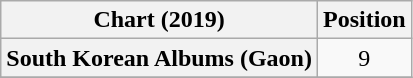<table class="wikitable plainrowheaders" style="text-align:center">
<tr>
<th scope="col">Chart (2019)</th>
<th scope="col">Position</th>
</tr>
<tr>
<th scope="row">South Korean Albums (Gaon)</th>
<td>9</td>
</tr>
<tr>
</tr>
</table>
